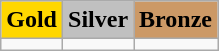<table class=wikitable>
<tr>
<td align=center bgcolor=gold> <strong>Gold</strong></td>
<td align=center bgcolor=silver> <strong>Silver</strong></td>
<td align=center bgcolor=cc9966> <strong>Bronze</strong></td>
</tr>
<tr>
<td></td>
<td></td>
<td></td>
</tr>
</table>
